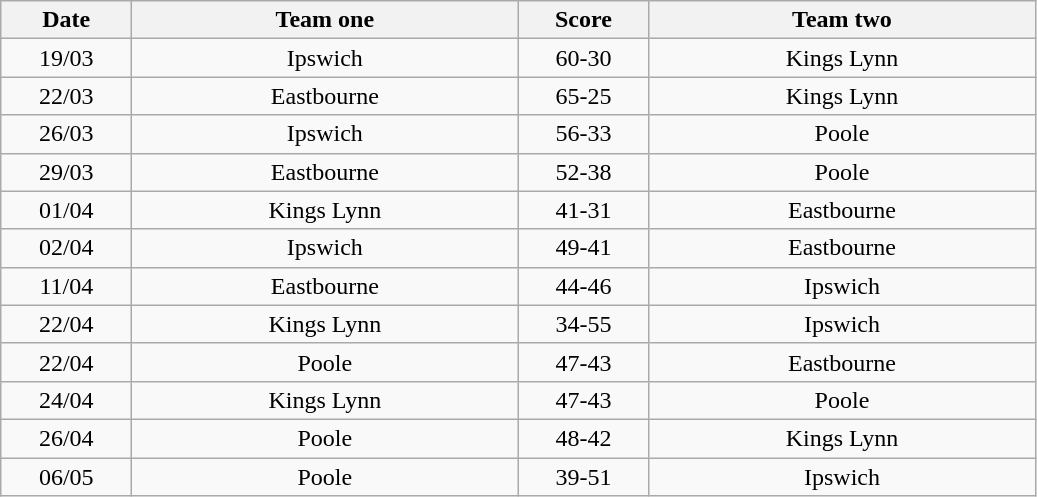<table class="wikitable" style="text-align: center">
<tr>
<th width=80>Date</th>
<th width=250>Team one</th>
<th width=80>Score</th>
<th width=250>Team two</th>
</tr>
<tr>
<td>19/03</td>
<td>Ipswich</td>
<td>60-30</td>
<td>Kings Lynn</td>
</tr>
<tr>
<td>22/03</td>
<td>Eastbourne</td>
<td>65-25</td>
<td>Kings Lynn</td>
</tr>
<tr>
<td>26/03</td>
<td>Ipswich</td>
<td>56-33</td>
<td>Poole</td>
</tr>
<tr>
<td>29/03</td>
<td>Eastbourne</td>
<td>52-38</td>
<td>Poole</td>
</tr>
<tr>
<td>01/04</td>
<td>Kings Lynn</td>
<td>41-31</td>
<td>Eastbourne</td>
</tr>
<tr>
<td>02/04</td>
<td>Ipswich</td>
<td>49-41</td>
<td>Eastbourne</td>
</tr>
<tr>
<td>11/04</td>
<td>Eastbourne</td>
<td>44-46</td>
<td>Ipswich</td>
</tr>
<tr>
<td>22/04</td>
<td>Kings Lynn</td>
<td>34-55</td>
<td>Ipswich</td>
</tr>
<tr>
<td>22/04</td>
<td>Poole</td>
<td>47-43</td>
<td>Eastbourne</td>
</tr>
<tr>
<td>24/04</td>
<td>Kings Lynn</td>
<td>47-43</td>
<td>Poole</td>
</tr>
<tr>
<td>26/04</td>
<td>Poole</td>
<td>48-42</td>
<td>Kings Lynn</td>
</tr>
<tr>
<td>06/05</td>
<td>Poole</td>
<td>39-51</td>
<td>Ipswich</td>
</tr>
</table>
